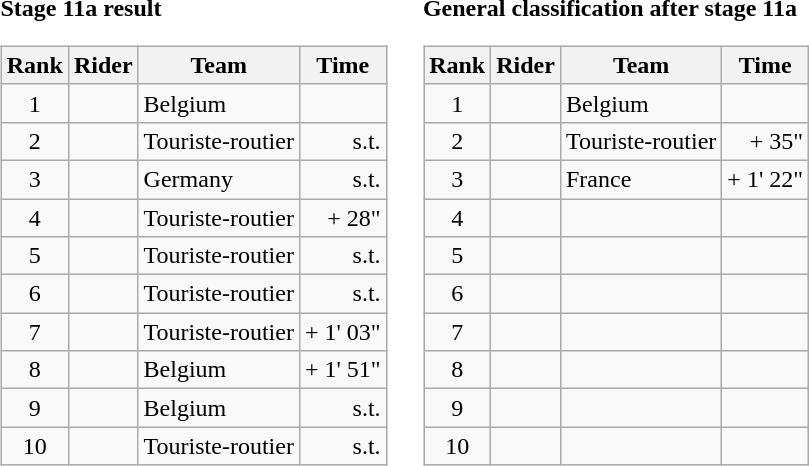<table>
<tr>
<td><strong>Stage 11a result</strong><br><table class="wikitable">
<tr>
<th scope="col">Rank</th>
<th scope="col">Rider</th>
<th scope="col">Team</th>
<th scope="col">Time</th>
</tr>
<tr>
<td style="text-align:center;">1</td>
<td></td>
<td>Belgium</td>
<td style="text-align:right;"></td>
</tr>
<tr>
<td style="text-align:center;">2</td>
<td></td>
<td>Touriste-routier</td>
<td style="text-align:right;">s.t.</td>
</tr>
<tr>
<td style="text-align:center;">3</td>
<td></td>
<td>Germany</td>
<td style="text-align:right;">s.t.</td>
</tr>
<tr>
<td style="text-align:center;">4</td>
<td></td>
<td>Touriste-routier</td>
<td style="text-align:right;">+ 28"</td>
</tr>
<tr>
<td style="text-align:center;">5</td>
<td></td>
<td>Touriste-routier</td>
<td style="text-align:right;">s.t.</td>
</tr>
<tr>
<td style="text-align:center;">6</td>
<td></td>
<td>Touriste-routier</td>
<td style="text-align:right;">s.t.</td>
</tr>
<tr>
<td style="text-align:center;">7</td>
<td></td>
<td>Touriste-routier</td>
<td style="text-align:right;">+ 1' 03"</td>
</tr>
<tr>
<td style="text-align:center;">8</td>
<td></td>
<td>Belgium</td>
<td style="text-align:right;">+ 1' 51"</td>
</tr>
<tr>
<td style="text-align:center;">9</td>
<td></td>
<td>Belgium</td>
<td style="text-align:right;">s.t.</td>
</tr>
<tr>
<td style="text-align:center;">10</td>
<td></td>
<td>Touriste-routier</td>
<td style="text-align:right;">s.t.</td>
</tr>
</table>
</td>
<td></td>
<td><strong>General classification after stage 11a</strong><br><table class="wikitable">
<tr>
<th scope="col">Rank</th>
<th scope="col">Rider</th>
<th scope="col">Team</th>
<th scope="col">Time</th>
</tr>
<tr>
<td style="text-align:center;">1</td>
<td></td>
<td>Belgium</td>
<td style="text-align:right;"></td>
</tr>
<tr>
<td style="text-align:center;">2</td>
<td></td>
<td>Touriste-routier</td>
<td style="text-align:right;">+ 35"</td>
</tr>
<tr>
<td style="text-align:center;">3</td>
<td></td>
<td>France</td>
<td style="text-align:right;">+ 1' 22"</td>
</tr>
<tr>
<td style="text-align:center;">4</td>
<td></td>
<td></td>
<td></td>
</tr>
<tr>
<td style="text-align:center;">5</td>
<td></td>
<td></td>
<td></td>
</tr>
<tr>
<td style="text-align:center;">6</td>
<td></td>
<td></td>
<td></td>
</tr>
<tr>
<td style="text-align:center;">7</td>
<td></td>
<td></td>
<td></td>
</tr>
<tr>
<td style="text-align:center;">8</td>
<td></td>
<td></td>
<td></td>
</tr>
<tr>
<td style="text-align:center;">9</td>
<td></td>
<td></td>
<td></td>
</tr>
<tr>
<td style="text-align:center;">10</td>
<td></td>
<td></td>
<td></td>
</tr>
</table>
</td>
</tr>
</table>
